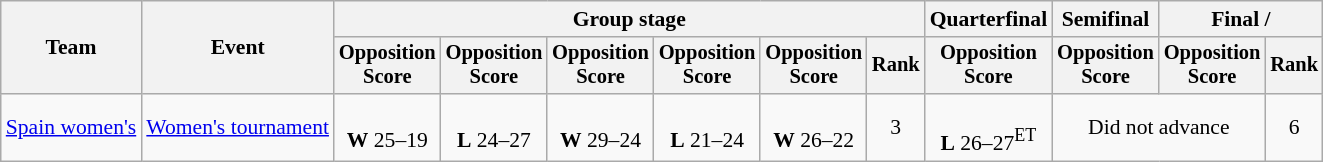<table class="wikitable" style="font-size:90%">
<tr>
<th rowspan=2>Team</th>
<th rowspan=2>Event</th>
<th colspan=6>Group stage</th>
<th>Quarterfinal</th>
<th>Semifinal</th>
<th colspan=2>Final / </th>
</tr>
<tr style="font-size:95%">
<th>Opposition<br>Score</th>
<th>Opposition<br>Score</th>
<th>Opposition<br>Score</th>
<th>Opposition<br>Score</th>
<th>Opposition<br>Score</th>
<th>Rank</th>
<th>Opposition<br>Score</th>
<th>Opposition<br>Score</th>
<th>Opposition<br>Score</th>
<th>Rank</th>
</tr>
<tr align=center>
<td align=left><a href='#'>Spain women's</a></td>
<td align=left><a href='#'>Women's tournament</a></td>
<td><br><strong>W</strong> 25–19</td>
<td><br><strong>L</strong> 24–27</td>
<td><br><strong>W</strong> 29–24</td>
<td><br><strong>L</strong> 21–24</td>
<td><br><strong>W</strong> 26–22</td>
<td>3</td>
<td><br><strong>L</strong> 26–27<sup>ET</sup></td>
<td colspan=2>Did not advance</td>
<td>6</td>
</tr>
</table>
